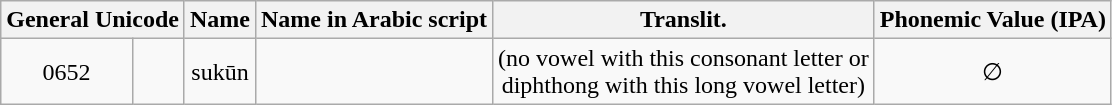<table class="wikitable">
<tr>
<th colspan=2>General Unicode</th>
<th>Name</th>
<th>Name in Arabic script</th>
<th>Translit.</th>
<th>Phonemic Value (IPA)</th>
</tr>
<tr style="text-align:center;">
<td style="padding:10px;">0652</td>
<td style="padding:10px;"></td>
<td>sukūn</td>
<td></td>
<td>(no vowel with this consonant letter or<br>diphthong with this long vowel letter)</td>
<td>∅</td>
</tr>
</table>
